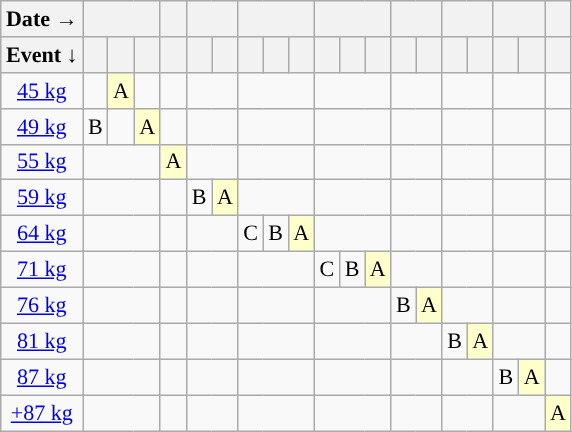<table class="wikitable" style="text-align:center; font-size:92%">
<tr>
<th>Date →</th>
<th colspan=3></th>
<th></th>
<th colspan=2></th>
<th colspan=3></th>
<th colspan=3></th>
<th colspan=2></th>
<th colspan=2></th>
<th colspan=2></th>
<th></th>
</tr>
<tr>
<th>Event ↓</th>
<th></th>
<th></th>
<th></th>
<th></th>
<th></th>
<th></th>
<th></th>
<th></th>
<th></th>
<th></th>
<th></th>
<th></th>
<th></th>
<th></th>
<th></th>
<th></th>
<th></th>
<th></th>
<th></th>
</tr>
<tr>
<td><a href='#'>45 kg</a></td>
<td></td>
<td style="background-color:#ffffcc;">A</td>
<td></td>
<td></td>
<td colspan=2></td>
<td colspan=3></td>
<td colspan=3></td>
<td colspan=2></td>
<td colspan=2></td>
<td colspan=2></td>
<td></td>
</tr>
<tr>
<td><a href='#'>49 kg</a></td>
<td>B</td>
<td></td>
<td style="background-color:#ffffcc;">A</td>
<td></td>
<td colspan=2></td>
<td colspan=3></td>
<td colspan=3></td>
<td colspan=2></td>
<td colspan=2></td>
<td colspan=2></td>
<td></td>
</tr>
<tr>
<td><a href='#'>55 kg</a></td>
<td colspan=3></td>
<td style="background-color:#ffffcc;">A</td>
<td colspan=2></td>
<td colspan=3></td>
<td colspan=3></td>
<td colspan=2></td>
<td colspan=2></td>
<td colspan=2></td>
<td></td>
</tr>
<tr>
<td><a href='#'>59 kg</a></td>
<td colspan=3></td>
<td></td>
<td>B</td>
<td style="background-color:#ffffcc;">A</td>
<td colspan=3></td>
<td colspan=3></td>
<td colspan=2></td>
<td colspan=2></td>
<td colspan=2></td>
<td></td>
</tr>
<tr>
<td><a href='#'>64 kg</a></td>
<td colspan=3></td>
<td></td>
<td colspan=2></td>
<td>C</td>
<td>B</td>
<td style="background-color:#ffffcc;">A</td>
<td colspan=3></td>
<td colspan=2></td>
<td colspan=2></td>
<td colspan=2></td>
<td></td>
</tr>
<tr>
<td><a href='#'>71 kg</a></td>
<td colspan=3></td>
<td></td>
<td colspan=2></td>
<td colspan=3></td>
<td>C</td>
<td>B</td>
<td style="background-color:#ffffcc;">A</td>
<td colspan=2></td>
<td colspan=2></td>
<td colspan=2></td>
<td></td>
</tr>
<tr>
<td><a href='#'>76 kg</a></td>
<td colspan=3></td>
<td></td>
<td colspan=2></td>
<td colspan=3></td>
<td colspan=3></td>
<td>B</td>
<td style="background-color:#ffffcc;">A</td>
<td colspan=2></td>
<td colspan=2></td>
<td></td>
</tr>
<tr>
<td><a href='#'>81 kg</a></td>
<td colspan=3></td>
<td></td>
<td colspan=2></td>
<td colspan=3></td>
<td colspan=3></td>
<td colspan=2></td>
<td>B</td>
<td style="background-color:#ffffcc;">A</td>
<td colspan=2></td>
<td></td>
</tr>
<tr>
<td><a href='#'>87 kg</a></td>
<td colspan=3></td>
<td></td>
<td colspan=2></td>
<td colspan=3></td>
<td colspan=3></td>
<td colspan=2></td>
<td colspan=2></td>
<td>B</td>
<td style="background-color:#ffffcc;">A</td>
<td></td>
</tr>
<tr>
<td><a href='#'>+87 kg</a></td>
<td colspan=3></td>
<td></td>
<td colspan=2></td>
<td colspan=3></td>
<td colspan=3></td>
<td colspan=2></td>
<td colspan=2></td>
<td colspan=2></td>
<td style="background-color:#ffffcc;">A</td>
</tr>
</table>
